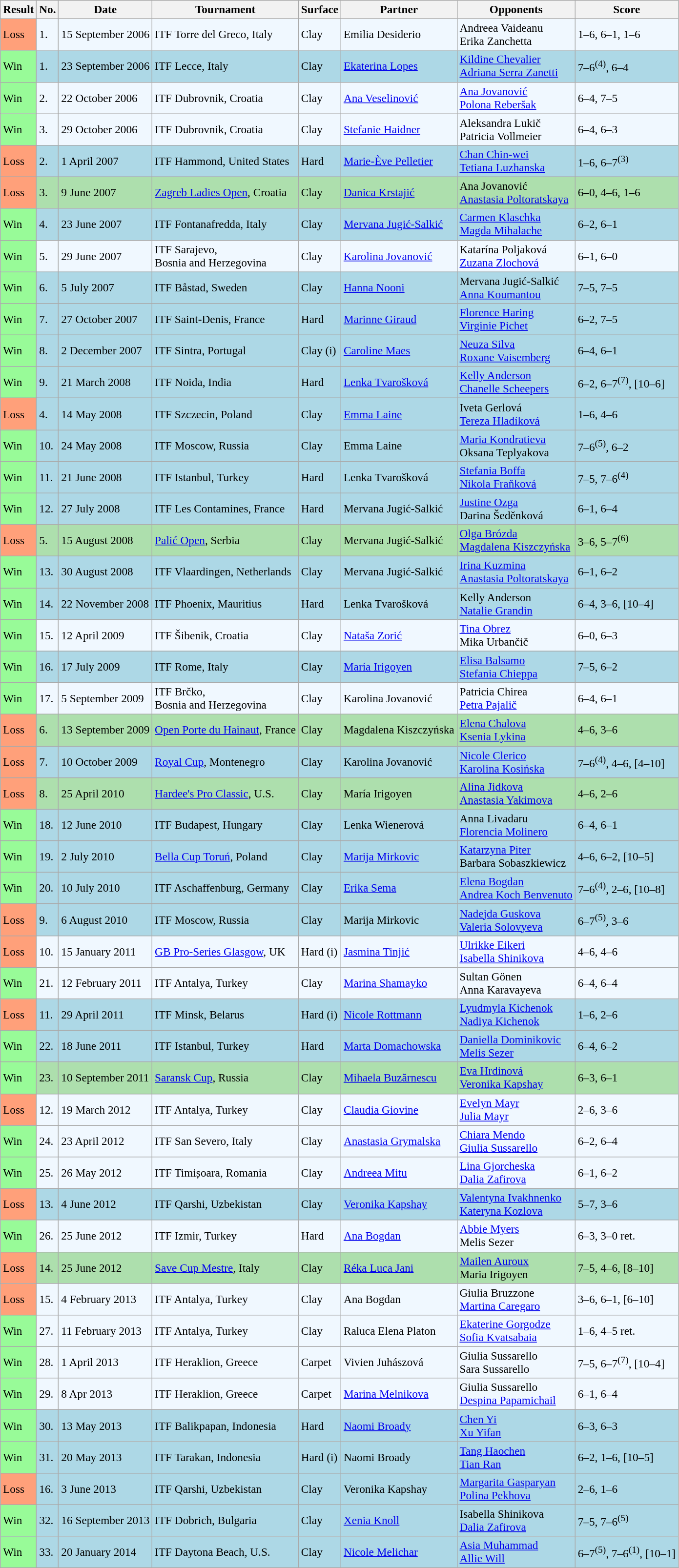<table class="sortable wikitable" style="font-size:97%;">
<tr>
<th>Result</th>
<th>No.</th>
<th>Date</th>
<th>Tournament</th>
<th>Surface</th>
<th>Partner</th>
<th>Opponents</th>
<th class="unsortable">Score</th>
</tr>
<tr style="background:#f0f8ff;">
<td bgcolor="FFA07A">Loss</td>
<td>1.</td>
<td>15 September 2006</td>
<td>ITF Torre del Greco, Italy</td>
<td>Clay</td>
<td> Emilia Desiderio</td>
<td> Andreea Vaideanu <br>  Erika Zanchetta</td>
<td>1–6, 6–1, 1–6</td>
</tr>
<tr style="background:lightblue;">
<td bgcolor="98FB98">Win</td>
<td>1.</td>
<td>23 September 2006</td>
<td>ITF Lecce, Italy</td>
<td>Clay</td>
<td> <a href='#'>Ekaterina Lopes</a></td>
<td> <a href='#'>Kildine Chevalier</a> <br>  <a href='#'>Adriana Serra Zanetti</a></td>
<td>7–6<sup>(4)</sup>, 6–4</td>
</tr>
<tr style="background:#f0f8ff;">
<td bgcolor="98FB98">Win</td>
<td>2.</td>
<td>22 October 2006</td>
<td>ITF Dubrovnik, Croatia</td>
<td>Clay</td>
<td> <a href='#'>Ana Veselinović</a></td>
<td> <a href='#'>Ana Jovanović</a> <br>  <a href='#'>Polona Reberšak</a></td>
<td>6–4, 7–5</td>
</tr>
<tr style="background:#f0f8ff;">
<td bgcolor="98FB98">Win</td>
<td>3.</td>
<td>29 October 2006</td>
<td>ITF Dubrovnik, Croatia</td>
<td>Clay</td>
<td> <a href='#'>Stefanie Haidner</a></td>
<td> Aleksandra Lukič <br>  Patricia Vollmeier</td>
<td>6–4, 6–3</td>
</tr>
<tr style="background:lightblue;">
<td bgcolor="FFA07A">Loss</td>
<td>2.</td>
<td>1 April 2007</td>
<td>ITF Hammond, United States</td>
<td>Hard</td>
<td> <a href='#'>Marie-Ève Pelletier</a></td>
<td> <a href='#'>Chan Chin-wei</a> <br>  <a href='#'>Tetiana Luzhanska</a></td>
<td>1–6, 6–7<sup>(3)</sup></td>
</tr>
<tr style="background:#addfad;">
<td bgcolor="FFA07A">Loss</td>
<td>3.</td>
<td>9 June 2007</td>
<td><a href='#'>Zagreb Ladies Open</a>, Croatia</td>
<td>Clay</td>
<td> <a href='#'>Danica Krstajić</a></td>
<td> Ana Jovanović <br>  <a href='#'>Anastasia Poltoratskaya</a></td>
<td>6–0, 4–6, 1–6</td>
</tr>
<tr style="background:lightblue;">
<td bgcolor="98FB98">Win</td>
<td>4.</td>
<td>23 June 2007</td>
<td>ITF Fontanafredda, Italy</td>
<td>Clay</td>
<td> <a href='#'>Mervana Jugić-Salkić</a></td>
<td> <a href='#'>Carmen Klaschka</a> <br>  <a href='#'>Magda Mihalache</a></td>
<td>6–2, 6–1</td>
</tr>
<tr style="background:#f0f8ff;">
<td bgcolor="98FB98">Win</td>
<td>5.</td>
<td>29 June 2007</td>
<td>ITF Sarajevo, <br>Bosnia and Herzegovina</td>
<td>Clay</td>
<td> <a href='#'>Karolina Jovanović</a></td>
<td> Katarína Poljaková <br>  <a href='#'>Zuzana Zlochová</a></td>
<td>6–1, 6–0</td>
</tr>
<tr style="background:lightblue;">
<td bgcolor="98FB98">Win</td>
<td>6.</td>
<td>5 July 2007</td>
<td>ITF Båstad, Sweden</td>
<td>Clay</td>
<td> <a href='#'>Hanna Nooni</a></td>
<td> Mervana Jugić-Salkić <br>  <a href='#'>Anna Koumantou</a></td>
<td>7–5, 7–5</td>
</tr>
<tr style="background:lightblue;">
<td bgcolor="98FB98">Win</td>
<td>7.</td>
<td>27 October 2007</td>
<td>ITF Saint-Denis, France</td>
<td>Hard</td>
<td> <a href='#'>Marinne Giraud</a></td>
<td> <a href='#'>Florence Haring</a> <br>  <a href='#'>Virginie Pichet</a></td>
<td>6–2, 7–5</td>
</tr>
<tr style="background:lightblue;">
<td bgcolor="98FB98">Win</td>
<td>8.</td>
<td>2 December 2007</td>
<td>ITF Sintra, Portugal</td>
<td>Clay (i)</td>
<td> <a href='#'>Caroline Maes</a></td>
<td> <a href='#'>Neuza Silva</a> <br>  <a href='#'>Roxane Vaisemberg</a></td>
<td>6–4, 6–1</td>
</tr>
<tr style="background:lightblue;">
<td bgcolor="98FB98">Win</td>
<td>9.</td>
<td>21 March 2008</td>
<td>ITF Noida, India</td>
<td>Hard</td>
<td> <a href='#'>Lenka Tvarošková</a></td>
<td> <a href='#'>Kelly Anderson</a> <br>  <a href='#'>Chanelle Scheepers</a></td>
<td>6–2, 6–7<sup>(7)</sup>, [10–6]</td>
</tr>
<tr style="background:lightblue;">
<td bgcolor="FFA07A">Loss</td>
<td>4.</td>
<td>14 May 2008</td>
<td>ITF Szczecin, Poland</td>
<td>Clay</td>
<td> <a href='#'>Emma Laine</a></td>
<td> Iveta Gerlová <br>  <a href='#'>Tereza Hladíková</a></td>
<td>1–6, 4–6</td>
</tr>
<tr style="background:lightblue;">
<td bgcolor="98FB98">Win</td>
<td>10.</td>
<td>24 May 2008</td>
<td>ITF Moscow, Russia</td>
<td>Clay</td>
<td> Emma Laine</td>
<td> <a href='#'>Maria Kondratieva</a> <br>  Oksana Teplyakova</td>
<td>7–6<sup>(5)</sup>, 6–2</td>
</tr>
<tr style="background:lightblue;">
<td bgcolor="98FB98">Win</td>
<td>11.</td>
<td>21 June 2008</td>
<td>ITF Istanbul, Turkey</td>
<td>Hard</td>
<td> Lenka Tvarošková</td>
<td> <a href='#'>Stefania Boffa</a> <br>  <a href='#'>Nikola Fraňková</a></td>
<td>7–5, 7–6<sup>(4)</sup></td>
</tr>
<tr style="background:lightblue;">
<td bgcolor="98FB98">Win</td>
<td>12.</td>
<td>27 July 2008</td>
<td>ITF Les Contamines, France</td>
<td>Hard</td>
<td> Mervana Jugić-Salkić</td>
<td> <a href='#'>Justine Ozga</a> <br>  Darina Šeděnková</td>
<td>6–1, 6–4</td>
</tr>
<tr style="background:#addfad;">
<td bgcolor="FFA07A">Loss</td>
<td>5.</td>
<td>15 August 2008</td>
<td><a href='#'>Palić Open</a>, Serbia</td>
<td>Clay</td>
<td> Mervana Jugić-Salkić</td>
<td> <a href='#'>Olga Brózda</a> <br>  <a href='#'>Magdalena Kiszczyńska</a></td>
<td>3–6, 5–7<sup>(6)</sup></td>
</tr>
<tr style="background:lightblue;">
<td bgcolor="98FB98">Win</td>
<td>13.</td>
<td>30 August 2008</td>
<td>ITF Vlaardingen, Netherlands</td>
<td>Clay</td>
<td> Mervana Jugić-Salkić</td>
<td> <a href='#'>Irina Kuzmina</a> <br>  <a href='#'>Anastasia Poltoratskaya</a></td>
<td>6–1, 6–2</td>
</tr>
<tr style="background:lightblue;">
<td bgcolor="98FB98">Win</td>
<td>14.</td>
<td>22 November 2008</td>
<td>ITF Phoenix, Mauritius</td>
<td>Hard</td>
<td> Lenka Tvarošková</td>
<td> Kelly Anderson <br>  <a href='#'>Natalie Grandin</a></td>
<td>6–4, 3–6, [10–4]</td>
</tr>
<tr style="background:#f0f8ff;">
<td bgcolor="98FB98">Win</td>
<td>15.</td>
<td>12 April 2009</td>
<td>ITF Šibenik, Croatia</td>
<td>Clay</td>
<td> <a href='#'>Nataša Zorić</a></td>
<td> <a href='#'>Tina Obrez</a> <br>  Mika Urbančič</td>
<td>6–0, 6–3</td>
</tr>
<tr style="background:lightblue;">
<td bgcolor="98FB98">Win</td>
<td>16.</td>
<td>17 July 2009</td>
<td>ITF Rome, Italy</td>
<td>Clay</td>
<td> <a href='#'>María Irigoyen</a></td>
<td> <a href='#'>Elisa Balsamo</a> <br>  <a href='#'>Stefania Chieppa</a></td>
<td>7–5, 6–2</td>
</tr>
<tr style="background:#f0f8ff;">
<td bgcolor="98FB98">Win</td>
<td>17.</td>
<td>5 September 2009</td>
<td>ITF Brčko, <br>Bosnia and Herzegovina</td>
<td>Clay</td>
<td> Karolina Jovanović</td>
<td> Patricia Chirea <br>  <a href='#'>Petra Pajalič</a></td>
<td>6–4, 6–1</td>
</tr>
<tr style="background:#addfad;">
<td bgcolor="FFA07A">Loss</td>
<td>6.</td>
<td>13 September 2009</td>
<td><a href='#'>Open Porte du Hainaut</a>, France</td>
<td>Clay</td>
<td> Magdalena Kiszczyńska</td>
<td> <a href='#'>Elena Chalova</a> <br>  <a href='#'>Ksenia Lykina</a></td>
<td>4–6, 3–6</td>
</tr>
<tr style="background:lightblue;">
<td bgcolor="FFA07A">Loss</td>
<td>7.</td>
<td>10 October 2009</td>
<td><a href='#'>Royal Cup</a>, Montenegro</td>
<td>Clay</td>
<td> Karolina Jovanović</td>
<td> <a href='#'>Nicole Clerico</a> <br>  <a href='#'>Karolina Kosińska</a></td>
<td>7–6<sup>(4)</sup>, 4–6, [4–10]</td>
</tr>
<tr style="background:#addfad;">
<td bgcolor="FFA07A">Loss</td>
<td>8.</td>
<td>25 April 2010</td>
<td><a href='#'>Hardee's Pro Classic</a>, U.S.</td>
<td>Clay</td>
<td> María Irigoyen</td>
<td> <a href='#'>Alina Jidkova</a> <br>  <a href='#'>Anastasia Yakimova</a></td>
<td>4–6, 2–6</td>
</tr>
<tr style="background:lightblue;">
<td bgcolor="98FB98">Win</td>
<td>18.</td>
<td>12 June 2010</td>
<td>ITF Budapest, Hungary</td>
<td>Clay</td>
<td> Lenka Wienerová</td>
<td> Anna Livadaru <br>  <a href='#'>Florencia Molinero</a></td>
<td>6–4, 6–1</td>
</tr>
<tr style="background:lightblue;">
<td bgcolor="98FB98">Win</td>
<td>19.</td>
<td>2 July 2010</td>
<td><a href='#'>Bella Cup Toruń</a>, Poland</td>
<td>Clay</td>
<td> <a href='#'>Marija Mirkovic</a></td>
<td> <a href='#'>Katarzyna Piter</a> <br>  Barbara Sobaszkiewicz</td>
<td>4–6, 6–2, [10–5]</td>
</tr>
<tr style="background:lightblue;">
<td bgcolor="98FB98">Win</td>
<td>20.</td>
<td>10 July 2010</td>
<td>ITF Aschaffenburg, Germany</td>
<td>Clay</td>
<td> <a href='#'>Erika Sema</a></td>
<td> <a href='#'>Elena Bogdan</a> <br>  <a href='#'>Andrea Koch Benvenuto</a></td>
<td>7–6<sup>(4)</sup>, 2–6, [10–8]</td>
</tr>
<tr style="background:lightblue;">
<td bgcolor="FFA07A">Loss</td>
<td>9.</td>
<td>6 August 2010</td>
<td>ITF Moscow, Russia</td>
<td>Clay</td>
<td> Marija Mirkovic</td>
<td> <a href='#'>Nadejda Guskova</a> <br>  <a href='#'>Valeria Solovyeva</a></td>
<td>6–7<sup>(5)</sup>, 3–6</td>
</tr>
<tr style="background:#f0f8ff;">
<td bgcolor="FFA07A">Loss</td>
<td>10.</td>
<td>15 January 2011</td>
<td><a href='#'>GB Pro-Series Glasgow</a>, UK</td>
<td>Hard (i)</td>
<td> <a href='#'>Jasmina Tinjić</a></td>
<td> <a href='#'>Ulrikke Eikeri</a> <br>  <a href='#'>Isabella Shinikova</a></td>
<td>4–6, 4–6</td>
</tr>
<tr style="background:#f0f8ff;">
<td bgcolor="98FB98">Win</td>
<td>21.</td>
<td>12 February 2011</td>
<td>ITF Antalya, Turkey</td>
<td>Clay</td>
<td> <a href='#'>Marina Shamayko</a></td>
<td> Sultan Gönen <br>  Anna Karavayeva</td>
<td>6–4, 6–4</td>
</tr>
<tr style="background:lightblue;">
<td bgcolor="FFA07A">Loss</td>
<td>11.</td>
<td>29 April 2011</td>
<td>ITF Minsk, Belarus</td>
<td>Hard (i)</td>
<td> <a href='#'>Nicole Rottmann</a></td>
<td> <a href='#'>Lyudmyla Kichenok</a> <br>  <a href='#'>Nadiya Kichenok</a></td>
<td>1–6, 2–6</td>
</tr>
<tr style="background:lightblue;">
<td bgcolor="98FB98">Win</td>
<td>22.</td>
<td>18 June 2011</td>
<td>ITF Istanbul, Turkey</td>
<td>Hard</td>
<td> <a href='#'>Marta Domachowska</a></td>
<td> <a href='#'>Daniella Dominikovic</a> <br>  <a href='#'>Melis Sezer</a></td>
<td>6–4, 6–2</td>
</tr>
<tr style="background:#addfad;">
<td bgcolor="98FB98">Win</td>
<td>23.</td>
<td>10 September 2011</td>
<td><a href='#'>Saransk Cup</a>, Russia</td>
<td>Clay</td>
<td> <a href='#'>Mihaela Buzărnescu</a></td>
<td> <a href='#'>Eva Hrdinová</a> <br>  <a href='#'>Veronika Kapshay</a></td>
<td>6–3, 6–1</td>
</tr>
<tr style="background:#f0f8ff;">
<td bgcolor="FFA07A">Loss</td>
<td>12.</td>
<td>19 March 2012</td>
<td>ITF Antalya, Turkey</td>
<td>Clay</td>
<td> <a href='#'>Claudia Giovine</a></td>
<td> <a href='#'>Evelyn Mayr</a> <br>  <a href='#'>Julia Mayr</a></td>
<td>2–6, 3–6</td>
</tr>
<tr style="background:#f0f8ff;">
<td bgcolor="98FB98">Win</td>
<td>24.</td>
<td>23 April 2012</td>
<td>ITF San Severo, Italy</td>
<td>Clay</td>
<td> <a href='#'>Anastasia Grymalska</a></td>
<td> <a href='#'>Chiara Mendo</a> <br>  <a href='#'>Giulia Sussarello</a></td>
<td>6–2, 6–4</td>
</tr>
<tr style="background:#f0f8ff;">
<td bgcolor="98FB98">Win</td>
<td>25.</td>
<td>26 May 2012</td>
<td>ITF Timișoara, Romania</td>
<td>Clay</td>
<td> <a href='#'>Andreea Mitu</a></td>
<td> <a href='#'>Lina Gjorcheska</a> <br>  <a href='#'>Dalia Zafirova</a></td>
<td>6–1, 6–2</td>
</tr>
<tr style="background:lightblue;">
<td bgcolor="FFA07A">Loss</td>
<td>13.</td>
<td>4 June 2012</td>
<td>ITF Qarshi, Uzbekistan</td>
<td>Clay</td>
<td> <a href='#'>Veronika Kapshay</a></td>
<td> <a href='#'>Valentyna Ivakhnenko</a> <br>  <a href='#'>Kateryna Kozlova</a></td>
<td>5–7, 3–6</td>
</tr>
<tr style="background:#f0f8ff;">
<td bgcolor="98FB98">Win</td>
<td>26.</td>
<td>25 June 2012</td>
<td>ITF Izmir, Turkey</td>
<td>Hard</td>
<td> <a href='#'>Ana Bogdan</a></td>
<td> <a href='#'>Abbie Myers</a> <br>  Melis Sezer</td>
<td>6–3, 3–0 ret.</td>
</tr>
<tr style="background:#addfad;">
<td bgcolor="FFA07A">Loss</td>
<td>14.</td>
<td>25 June 2012</td>
<td><a href='#'>Save Cup Mestre</a>, Italy</td>
<td>Clay</td>
<td> <a href='#'>Réka Luca Jani</a></td>
<td> <a href='#'>Mailen Auroux</a> <br>  Maria Irigoyen</td>
<td>7–5, 4–6, [8–10]</td>
</tr>
<tr style="background:#f0f8ff;">
<td bgcolor="FFA07A">Loss</td>
<td>15.</td>
<td>4 February 2013</td>
<td>ITF Antalya, Turkey</td>
<td>Clay</td>
<td> Ana Bogdan</td>
<td> Giulia Bruzzone <br>  <a href='#'>Martina Caregaro</a></td>
<td>3–6, 6–1, [6–10]</td>
</tr>
<tr style="background:#f0f8ff;">
<td bgcolor="98FB98">Win</td>
<td>27.</td>
<td>11 February 2013</td>
<td>ITF Antalya, Turkey</td>
<td>Clay</td>
<td> Raluca Elena Platon</td>
<td> <a href='#'>Ekaterine Gorgodze</a> <br>  <a href='#'>Sofia Kvatsabaia</a></td>
<td>1–6, 4–5 ret.</td>
</tr>
<tr style="background:#f0f8ff;">
<td bgcolor="98FB98">Win</td>
<td>28.</td>
<td>1 April 2013</td>
<td>ITF Heraklion, Greece</td>
<td>Carpet</td>
<td> Vivien Juhászová</td>
<td> Giulia Sussarello <br>  Sara Sussarello</td>
<td>7–5, 6–7<sup>(7)</sup>, [10–4]</td>
</tr>
<tr style="background:#f0f8ff;">
<td bgcolor="98FB98">Win</td>
<td>29.</td>
<td>8 Apr 2013</td>
<td>ITF Heraklion, Greece</td>
<td>Carpet</td>
<td> <a href='#'>Marina Melnikova</a></td>
<td> Giulia Sussarello <br>  <a href='#'>Despina Papamichail</a></td>
<td>6–1, 6–4</td>
</tr>
<tr style="background:lightblue;">
<td bgcolor="98FB98">Win</td>
<td>30.</td>
<td>13 May 2013</td>
<td>ITF Balikpapan, Indonesia</td>
<td>Hard</td>
<td> <a href='#'>Naomi Broady</a></td>
<td> <a href='#'>Chen Yi</a> <br>  <a href='#'>Xu Yifan</a></td>
<td>6–3, 6–3</td>
</tr>
<tr style="background:lightblue;">
<td bgcolor="98FB98">Win</td>
<td>31.</td>
<td>20 May 2013</td>
<td>ITF Tarakan, Indonesia</td>
<td>Hard (i)</td>
<td> Naomi Broady</td>
<td> <a href='#'>Tang Haochen</a> <br>  <a href='#'>Tian Ran</a></td>
<td>6–2, 1–6, [10–5]</td>
</tr>
<tr style="background:lightblue;">
<td bgcolor="FFA07A">Loss</td>
<td>16.</td>
<td>3 June 2013</td>
<td>ITF Qarshi, Uzbekistan</td>
<td>Clay</td>
<td> Veronika Kapshay</td>
<td> <a href='#'>Margarita Gasparyan</a> <br>  <a href='#'>Polina Pekhova</a></td>
<td>2–6, 1–6</td>
</tr>
<tr style="background:lightblue;">
<td bgcolor="98FB98">Win</td>
<td>32.</td>
<td>16 September 2013</td>
<td>ITF Dobrich, Bulgaria</td>
<td>Clay</td>
<td> <a href='#'>Xenia Knoll</a></td>
<td> Isabella Shinikova <br>  <a href='#'>Dalia Zafirova</a></td>
<td>7–5, 7–6<sup>(5)</sup></td>
</tr>
<tr style="background:lightblue;">
<td bgcolor="98FB98">Win</td>
<td>33.</td>
<td>20 January 2014</td>
<td>ITF Daytona Beach, U.S.</td>
<td>Clay</td>
<td> <a href='#'>Nicole Melichar</a></td>
<td> <a href='#'>Asia Muhammad</a> <br>  <a href='#'>Allie Will</a></td>
<td>6–7<sup>(5)</sup>, 7–6<sup>(1)</sup>, [10–1]</td>
</tr>
</table>
